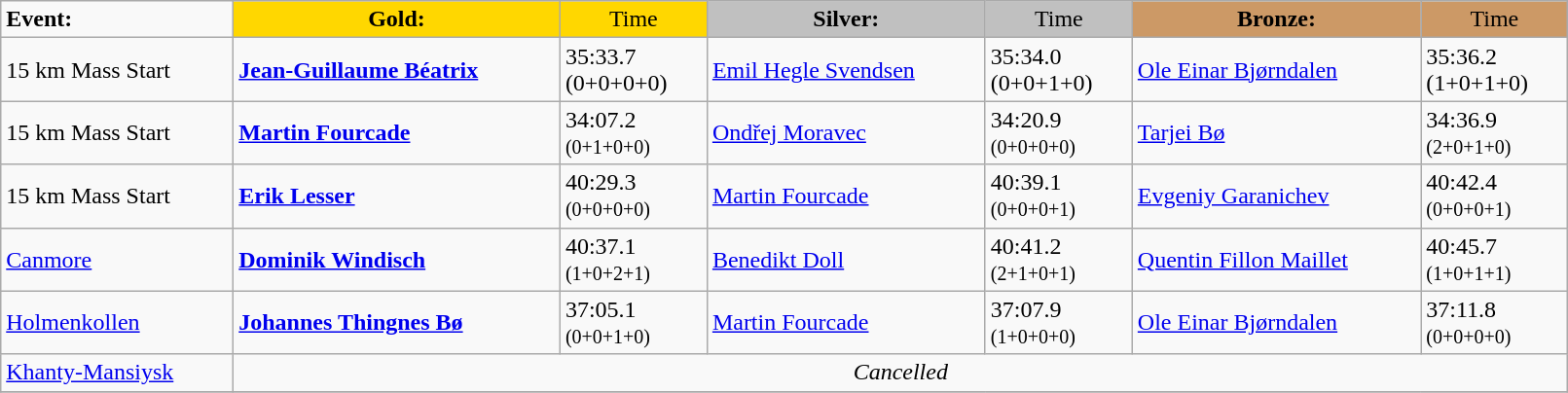<table class="wikitable" width=85%>
<tr>
<td><strong>Event:</strong></td>
<td style="text-align:center;background-color:gold;"><strong>Gold:</strong></td>
<td style="text-align:center;background-color:gold;">Time</td>
<td style="text-align:center;background-color:silver;"><strong>Silver:</strong></td>
<td style="text-align:center;background-color:silver;">Time</td>
<td style="text-align:center;background-color:#CC9966;"><strong>Bronze:</strong></td>
<td style="text-align:center;background-color:#CC9966;">Time</td>
</tr>
<tr>
<td>15 km Mass Start<br></td>
<td><strong><a href='#'>Jean-Guillaume Béatrix</a></strong><br><small></small></td>
<td>35:33.7<br>(0+0+0+0)</td>
<td><a href='#'>Emil Hegle Svendsen</a><br><small></small></td>
<td>35:34.0<br>(0+0+1+0)</td>
<td><a href='#'>Ole Einar Bjørndalen</a><br><small></small></td>
<td>35:36.2<br>(1+0+1+0)</td>
</tr>
<tr>
<td>15 km Mass Start<br></td>
<td><strong><a href='#'>Martin Fourcade</a></strong><br><small></small></td>
<td>34:07.2<br><small>(0+1+0+0)</small></td>
<td><a href='#'>Ondřej Moravec</a><br><small></small></td>
<td>34:20.9<br><small>(0+0+0+0)</small></td>
<td><a href='#'>Tarjei Bø</a><br><small></small></td>
<td>34:36.9<br><small>(2+0+1+0)</small></td>
</tr>
<tr>
<td>15 km Mass Start<br></td>
<td><strong><a href='#'>Erik Lesser</a></strong><br><small></small></td>
<td>40:29.3<br><small>(0+0+0+0)</small></td>
<td><a href='#'>Martin Fourcade</a><br><small></small></td>
<td>40:39.1<br><small>(0+0+0+1)</small></td>
<td><a href='#'>Evgeniy Garanichev</a><br><small></small></td>
<td>40:42.4<br><small>(0+0+0+1)</small></td>
</tr>
<tr>
<td><a href='#'>Canmore</a><br> </td>
<td><strong><a href='#'>Dominik Windisch</a></strong><br><small></small></td>
<td>40:37.1<br><small>(1+0+2+1)</small></td>
<td><a href='#'>Benedikt Doll</a><br><small></small></td>
<td>40:41.2	<br><small>(2+1+0+1)</small></td>
<td><a href='#'>Quentin Fillon Maillet</a><br><small></small></td>
<td>40:45.7	<br><small>(1+0+1+1)</small></td>
</tr>
<tr>
<td><a href='#'>Holmenkollen</a><br></td>
<td><strong><a href='#'>Johannes Thingnes Bø</a></strong><br><small></small></td>
<td>37:05.1<br><small>(0+0+1+0)</small></td>
<td><a href='#'>Martin Fourcade</a><br><small></small></td>
<td>37:07.9<br><small>(1+0+0+0)</small></td>
<td><a href='#'>Ole Einar Bjørndalen</a><br><small></small></td>
<td>37:11.8<br><small>(0+0+0+0)</small></td>
</tr>
<tr>
<td><a href='#'>Khanty-Mansiysk</a></td>
<td colspan=6 align="center"><em>Cancelled</em> </td>
</tr>
<tr>
</tr>
</table>
